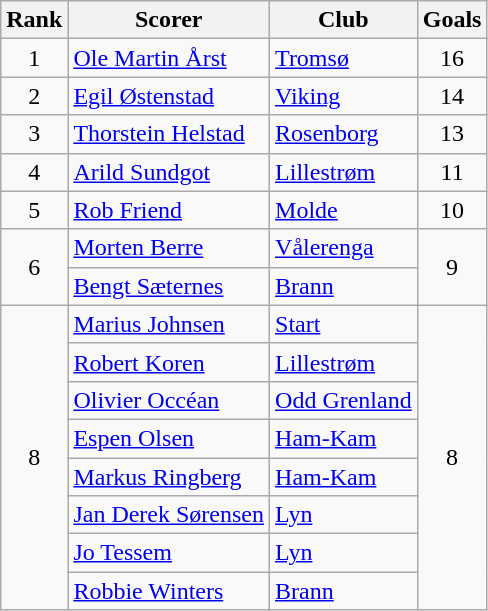<table class="wikitable" style="text-align:center">
<tr>
<th>Rank</th>
<th>Scorer</th>
<th>Club</th>
<th>Goals</th>
</tr>
<tr>
<td>1</td>
<td align="left"> <a href='#'>Ole Martin Årst</a></td>
<td align="left"><a href='#'>Tromsø</a></td>
<td>16</td>
</tr>
<tr>
<td>2</td>
<td align="left"> <a href='#'>Egil Østenstad</a></td>
<td align="left"><a href='#'>Viking</a></td>
<td>14</td>
</tr>
<tr>
<td>3</td>
<td align="left"> <a href='#'>Thorstein Helstad</a></td>
<td align="left"><a href='#'>Rosenborg</a></td>
<td>13</td>
</tr>
<tr>
<td>4</td>
<td align="left"> <a href='#'>Arild Sundgot</a></td>
<td align="left"><a href='#'>Lillestrøm</a></td>
<td>11</td>
</tr>
<tr>
<td>5</td>
<td align="left"> <a href='#'>Rob Friend</a></td>
<td align="left"><a href='#'>Molde</a></td>
<td>10</td>
</tr>
<tr>
<td rowspan="2">6</td>
<td align="left"> <a href='#'>Morten Berre</a></td>
<td align="left"><a href='#'>Vålerenga</a></td>
<td rowspan="2">9</td>
</tr>
<tr>
<td align="left"> <a href='#'>Bengt Sæternes</a></td>
<td align="left"><a href='#'>Brann</a></td>
</tr>
<tr>
<td rowspan="8">8</td>
<td align="left"> <a href='#'>Marius Johnsen</a></td>
<td align="left"><a href='#'>Start</a></td>
<td rowspan="8">8</td>
</tr>
<tr>
<td align="left"> <a href='#'>Robert Koren</a></td>
<td align="left"><a href='#'>Lillestrøm</a></td>
</tr>
<tr>
<td align="left"> <a href='#'>Olivier Occéan</a></td>
<td align="left"><a href='#'>Odd Grenland</a></td>
</tr>
<tr>
<td align="left"> <a href='#'>Espen Olsen</a></td>
<td align="left"><a href='#'>Ham-Kam</a></td>
</tr>
<tr>
<td align="left"> <a href='#'>Markus Ringberg</a></td>
<td align="left"><a href='#'>Ham-Kam</a></td>
</tr>
<tr>
<td align="left"> <a href='#'>Jan Derek Sørensen</a></td>
<td align="left"><a href='#'>Lyn</a></td>
</tr>
<tr>
<td align="left"> <a href='#'>Jo Tessem</a></td>
<td align="left"><a href='#'>Lyn</a></td>
</tr>
<tr>
<td align="left"> <a href='#'>Robbie Winters</a></td>
<td align="left"><a href='#'>Brann</a></td>
</tr>
</table>
